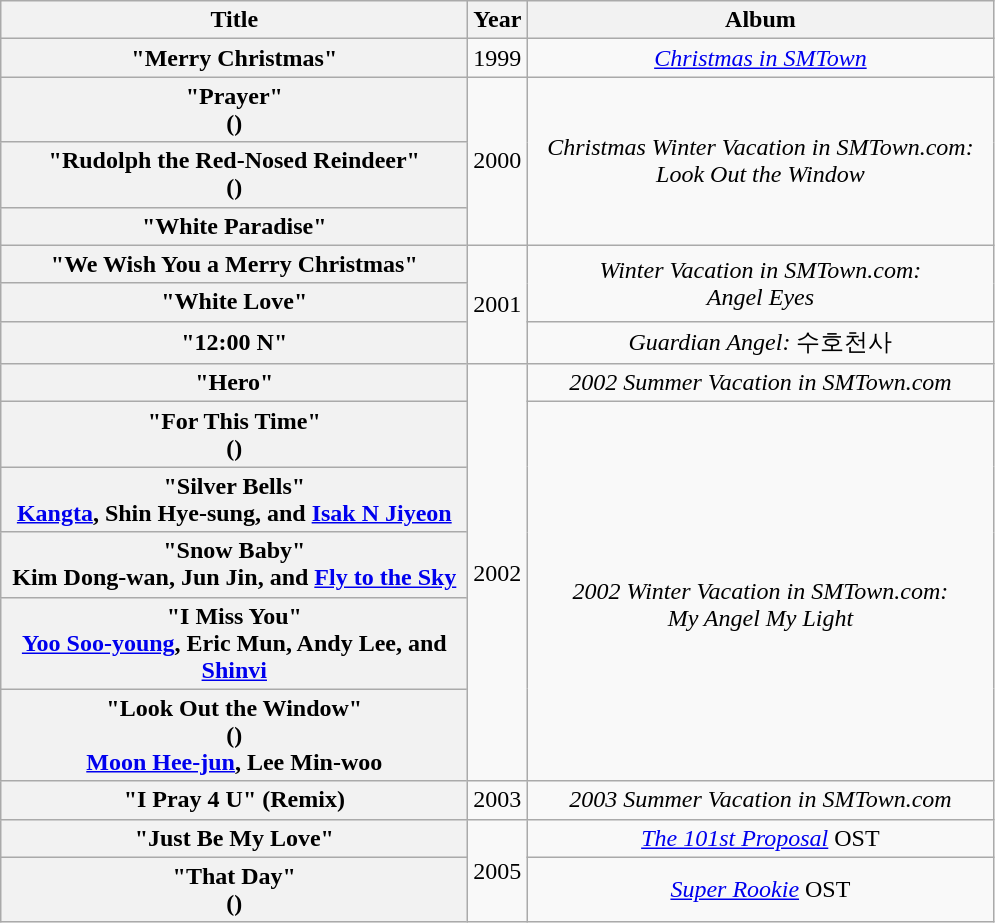<table class="wikitable plainrowheaders" style="text-align:center;" border="1">
<tr>
<th scope="col" style="width:19em;">Title</th>
<th scope="col">Year</th>
<th scope="col" style="width:19em;">Album</th>
</tr>
<tr>
<th scope="row">"Merry Christmas"</th>
<td align="center">1999</td>
<td><em><a href='#'>Christmas in SMTown</a></em></td>
</tr>
<tr>
<th scope="row">"Prayer"<br>()</th>
<td align="center" rowspan="3">2000</td>
<td rowspan="3"><em>Christmas Winter Vacation in SMTown.com: Look Out the Window</em></td>
</tr>
<tr>
<th scope="row">"Rudolph the Red-Nosed Reindeer"<br>()</th>
</tr>
<tr>
<th scope="row">"White Paradise"</th>
</tr>
<tr>
<th scope="row">"We Wish You a Merry Christmas"</th>
<td align="center" rowspan="3">2001</td>
<td rowspan="2"><em>Winter Vacation in SMTown.com:<br>Angel Eyes</em></td>
</tr>
<tr>
<th scope="row">"White Love"</th>
</tr>
<tr>
<th scope="row">"12:00 N"</th>
<td><em>Guardian Angel:</em> 수호천사</td>
</tr>
<tr>
<th scope="row">"Hero"</th>
<td align="center" rowspan="6">2002</td>
<td><em>2002 Summer Vacation in SMTown.com</em></td>
</tr>
<tr>
<th scope="row">"For This Time"<br>()</th>
<td rowspan="5"><br><em>2002 Winter Vacation in SMTown.com:<br>My Angel My Light</em></td>
</tr>
<tr>
<th scope="row">"Silver Bells"<br> <span><a href='#'>Kangta</a>, Shin Hye-sung, and <a href='#'>Isak N Jiyeon</a></span></th>
</tr>
<tr>
<th scope="row">"Snow Baby"<br><span>Kim Dong-wan, Jun Jin, and <a href='#'>Fly to the Sky</a></span></th>
</tr>
<tr>
<th scope="row">"I Miss You"<br><span><a href='#'>Yoo Soo-young</a>, Eric Mun, Andy Lee, and <a href='#'>Shinvi</a></span></th>
</tr>
<tr>
<th scope="row">"Look Out the Window"<br>()<br><span><a href='#'>Moon Hee-jun</a>, Lee Min-woo</span></th>
</tr>
<tr>
<th scope="row">"I Pray 4 U" (Remix)</th>
<td align="center">2003</td>
<td><em>2003 Summer Vacation in SMTown.com</em></td>
</tr>
<tr>
<th scope="row">"Just Be My Love"</th>
<td align="center" rowspan="2">2005</td>
<td><em><a href='#'>The 101st Proposal</a></em> OST</td>
</tr>
<tr>
<th scope="row">"That Day"<br>()</th>
<td><em><a href='#'>Super Rookie</a></em> OST</td>
</tr>
</table>
